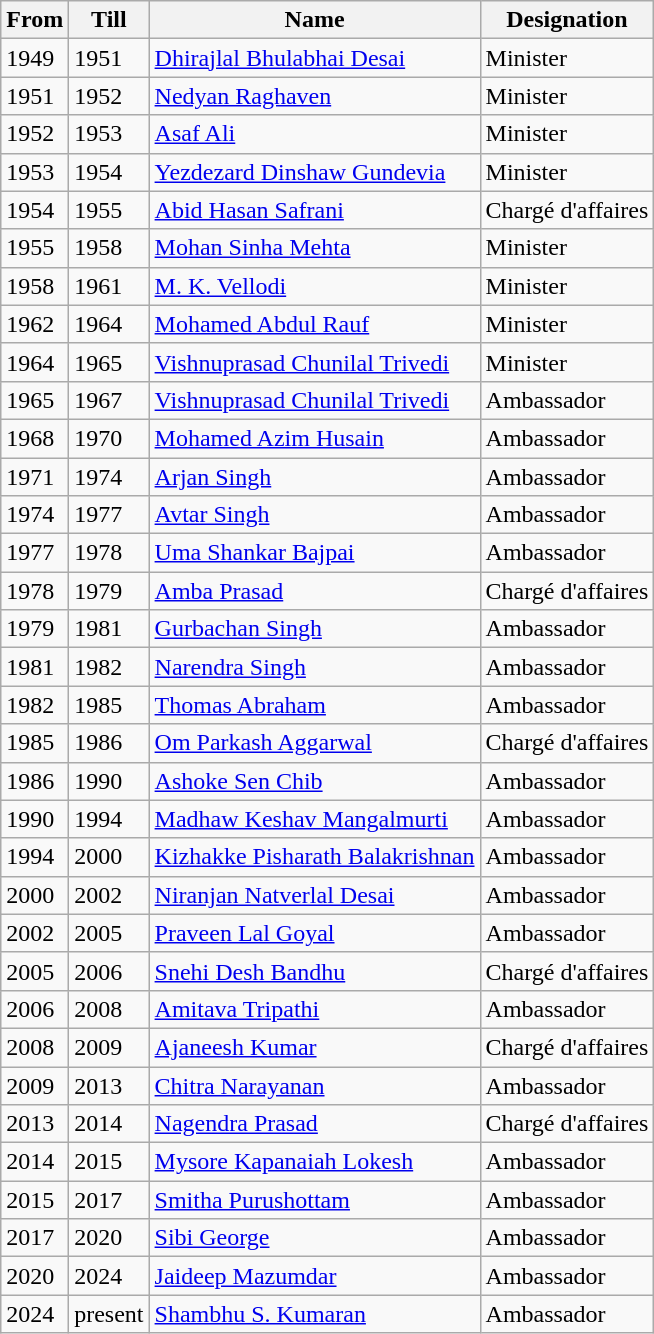<table class="wikitable">
<tr>
<th>From</th>
<th>Till</th>
<th>Name</th>
<th>Designation</th>
</tr>
<tr>
<td>1949</td>
<td>1951</td>
<td><a href='#'>Dhirajlal Bhulabhai Desai</a></td>
<td>Minister</td>
</tr>
<tr>
<td>1951</td>
<td>1952</td>
<td><a href='#'>Nedyan Raghaven</a></td>
<td>Minister</td>
</tr>
<tr>
<td>1952</td>
<td>1953</td>
<td><a href='#'>Asaf Ali</a></td>
<td>Minister</td>
</tr>
<tr>
<td>1953</td>
<td>1954</td>
<td><a href='#'>Yezdezard Dinshaw Gundevia</a></td>
<td>Minister</td>
</tr>
<tr>
<td>1954</td>
<td>1955</td>
<td><a href='#'>Abid Hasan Safrani</a></td>
<td>Chargé d'affaires</td>
</tr>
<tr>
<td>1955</td>
<td>1958</td>
<td><a href='#'>Mohan Sinha Mehta</a></td>
<td>Minister</td>
</tr>
<tr>
<td>1958</td>
<td>1961</td>
<td><a href='#'>M. K. Vellodi</a></td>
<td>Minister</td>
</tr>
<tr>
<td>1962</td>
<td>1964</td>
<td><a href='#'>Mohamed Abdul Rauf</a></td>
<td>Minister</td>
</tr>
<tr>
<td>1964</td>
<td>1965</td>
<td><a href='#'>Vishnuprasad Chunilal Trivedi</a></td>
<td>Minister</td>
</tr>
<tr>
<td>1965</td>
<td>1967</td>
<td><a href='#'>Vishnuprasad Chunilal Trivedi</a></td>
<td>Ambassador</td>
</tr>
<tr>
<td>1968</td>
<td>1970</td>
<td><a href='#'>Mohamed Azim Husain</a></td>
<td>Ambassador</td>
</tr>
<tr>
<td>1971</td>
<td>1974</td>
<td><a href='#'>Arjan Singh</a></td>
<td>Ambassador</td>
</tr>
<tr>
<td>1974</td>
<td>1977</td>
<td><a href='#'>Avtar Singh</a></td>
<td>Ambassador</td>
</tr>
<tr>
<td>1977</td>
<td>1978</td>
<td><a href='#'>Uma Shankar Bajpai</a></td>
<td>Ambassador</td>
</tr>
<tr>
<td>1978</td>
<td>1979</td>
<td><a href='#'>Amba Prasad</a></td>
<td>Chargé d'affaires</td>
</tr>
<tr>
<td>1979</td>
<td>1981</td>
<td><a href='#'>Gurbachan Singh</a></td>
<td>Ambassador</td>
</tr>
<tr>
<td>1981</td>
<td>1982</td>
<td><a href='#'>Narendra Singh</a></td>
<td>Ambassador</td>
</tr>
<tr>
<td>1982</td>
<td>1985</td>
<td><a href='#'>Thomas Abraham</a></td>
<td>Ambassador</td>
</tr>
<tr>
<td>1985</td>
<td>1986</td>
<td><a href='#'>Om Parkash Aggarwal</a></td>
<td>Chargé d'affaires</td>
</tr>
<tr>
<td>1986</td>
<td>1990</td>
<td><a href='#'>Ashoke Sen Chib</a></td>
<td>Ambassador</td>
</tr>
<tr>
<td>1990</td>
<td>1994</td>
<td><a href='#'>Madhaw Keshav Mangalmurti</a></td>
<td>Ambassador</td>
</tr>
<tr>
<td>1994</td>
<td>2000</td>
<td><a href='#'>Kizhakke Pisharath Balakrishnan</a></td>
<td>Ambassador</td>
</tr>
<tr>
<td>2000</td>
<td>2002</td>
<td><a href='#'>Niranjan Natverlal Desai</a></td>
<td>Ambassador</td>
</tr>
<tr>
<td>2002</td>
<td>2005</td>
<td><a href='#'>Praveen Lal Goyal</a></td>
<td>Ambassador</td>
</tr>
<tr>
<td>2005</td>
<td>2006</td>
<td><a href='#'>Snehi Desh Bandhu</a></td>
<td>Chargé d'affaires</td>
</tr>
<tr>
<td>2006</td>
<td>2008</td>
<td><a href='#'>Amitava Tripathi</a></td>
<td>Ambassador</td>
</tr>
<tr>
<td>2008</td>
<td>2009</td>
<td><a href='#'>Ajaneesh Kumar</a></td>
<td>Chargé d'affaires</td>
</tr>
<tr>
<td>2009</td>
<td>2013</td>
<td><a href='#'>Chitra Narayanan</a></td>
<td>Ambassador</td>
</tr>
<tr>
<td>2013</td>
<td>2014</td>
<td><a href='#'>Nagendra Prasad</a></td>
<td>Chargé d'affaires</td>
</tr>
<tr>
<td>2014</td>
<td>2015</td>
<td><a href='#'>Mysore Kapanaiah Lokesh</a></td>
<td>Ambassador</td>
</tr>
<tr>
<td>2015</td>
<td>2017</td>
<td><a href='#'>Smitha Purushottam</a></td>
<td>Ambassador</td>
</tr>
<tr>
<td>2017</td>
<td>2020</td>
<td><a href='#'>Sibi George</a></td>
<td>Ambassador</td>
</tr>
<tr>
<td>2020</td>
<td>2024</td>
<td><a href='#'>Jaideep Mazumdar</a></td>
<td>Ambassador</td>
</tr>
<tr>
<td>2024</td>
<td>present</td>
<td><a href='#'>Shambhu S. Kumaran</a></td>
<td>Ambassador</td>
</tr>
</table>
